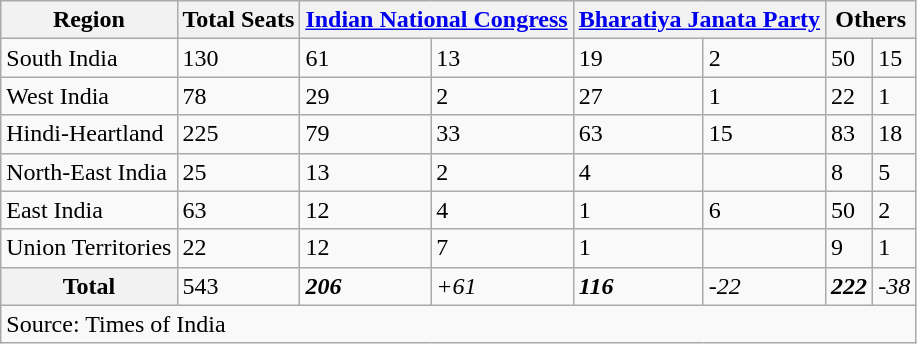<table class="wikitable">
<tr>
<th>Region</th>
<th>Total Seats</th>
<th colspan="2"><a href='#'>Indian National Congress</a></th>
<th colspan="2"><a href='#'>Bharatiya Janata Party</a></th>
<th colspan="2">Others</th>
</tr>
<tr>
<td>South India</td>
<td>130</td>
<td>61</td>
<td> 13</td>
<td>19</td>
<td> 2</td>
<td>50</td>
<td> 15</td>
</tr>
<tr>
<td>West India</td>
<td>78</td>
<td>29</td>
<td> 2</td>
<td>27</td>
<td> 1</td>
<td>22</td>
<td> 1</td>
</tr>
<tr>
<td>Hindi-Heartland</td>
<td>225</td>
<td>79</td>
<td> 33</td>
<td>63</td>
<td> 15</td>
<td>83</td>
<td> 18</td>
</tr>
<tr>
<td>North-East India</td>
<td>25</td>
<td>13</td>
<td> 2</td>
<td>4</td>
<td></td>
<td>8</td>
<td> 5</td>
</tr>
<tr>
<td>East India</td>
<td>63</td>
<td>12</td>
<td> 4</td>
<td>1</td>
<td> 6</td>
<td>50</td>
<td> 2</td>
</tr>
<tr>
<td>Union Territories</td>
<td>22</td>
<td>12</td>
<td> 7</td>
<td>1</td>
<td></td>
<td>9</td>
<td> 1</td>
</tr>
<tr>
<th>Total</th>
<td>543</td>
<td><strong><em>206</em></strong></td>
<td><em>+61</em></td>
<td><strong><em>116</em></strong></td>
<td><em>-22</em></td>
<td><strong><em>222</em></strong></td>
<td><em>-38</em></td>
</tr>
<tr>
<td colspan="8" align="left">Source: Times of India</td>
</tr>
</table>
